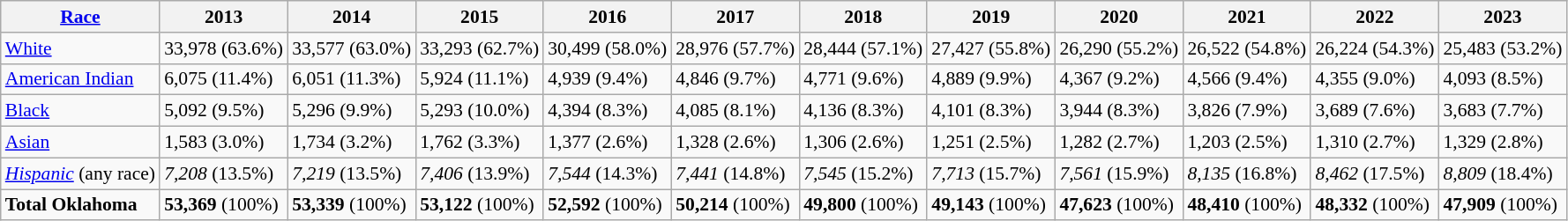<table class="wikitable" style="font-size: 90%;">
<tr>
<th><a href='#'>Race</a></th>
<th>2013</th>
<th>2014</th>
<th>2015</th>
<th>2016</th>
<th>2017</th>
<th>2018</th>
<th>2019</th>
<th>2020</th>
<th>2021</th>
<th>2022</th>
<th>2023</th>
</tr>
<tr>
<td><a href='#'>White</a></td>
<td>33,978 (63.6%)</td>
<td>33,577 (63.0%)</td>
<td>33,293 (62.7%)</td>
<td>30,499 (58.0%)</td>
<td>28,976 (57.7%)</td>
<td>28,444 (57.1%)</td>
<td>27,427 (55.8%)</td>
<td>26,290 (55.2%)</td>
<td>26,522 (54.8%)</td>
<td>26,224 (54.3%)</td>
<td>25,483 (53.2%)</td>
</tr>
<tr>
<td><a href='#'>American Indian</a></td>
<td>6,075 (11.4%)</td>
<td>6,051 (11.3%)</td>
<td>5,924 (11.1%)</td>
<td>4,939 (9.4%)</td>
<td>4,846 (9.7%)</td>
<td>4,771 (9.6%)</td>
<td>4,889 (9.9%)</td>
<td>4,367 (9.2%)</td>
<td>4,566 (9.4%)</td>
<td>4,355 (9.0%)</td>
<td>4,093 (8.5%)</td>
</tr>
<tr>
<td><a href='#'>Black</a></td>
<td>5,092 (9.5%)</td>
<td>5,296 (9.9%)</td>
<td>5,293 (10.0%)</td>
<td>4,394 (8.3%)</td>
<td>4,085 (8.1%)</td>
<td>4,136 (8.3%)</td>
<td>4,101 (8.3%)</td>
<td>3,944 (8.3%)</td>
<td>3,826 (7.9%)</td>
<td>3,689 (7.6%)</td>
<td>3,683 (7.7%)</td>
</tr>
<tr>
<td><a href='#'>Asian</a></td>
<td>1,583 (3.0%)</td>
<td>1,734 (3.2%)</td>
<td>1,762 (3.3%)</td>
<td>1,377 (2.6%)</td>
<td>1,328 (2.6%)</td>
<td>1,306 (2.6%)</td>
<td>1,251 (2.5%)</td>
<td>1,282 (2.7%)</td>
<td>1,203 (2.5%)</td>
<td>1,310 (2.7%)</td>
<td>1,329 (2.8%)</td>
</tr>
<tr>
<td><em><a href='#'>Hispanic</a></em> (any race)</td>
<td><em>7,208</em> (13.5%)</td>
<td><em>7,219</em> (13.5%)</td>
<td><em>7,406</em> (13.9%)</td>
<td><em>7,544</em> (14.3%)</td>
<td><em>7,441</em> (14.8%)</td>
<td><em>7,545</em> (15.2%)</td>
<td><em>7,713</em> (15.7%)</td>
<td><em>7,561</em> (15.9%)</td>
<td><em>8,135</em> (16.8%)</td>
<td><em>8,462</em> (17.5%)</td>
<td><em>8,809</em> (18.4%)</td>
</tr>
<tr>
<td><strong>Total Oklahoma</strong></td>
<td><strong>53,369</strong> (100%)</td>
<td><strong>53,339</strong> (100%)</td>
<td><strong>53,122</strong> (100%)</td>
<td><strong>52,592</strong> (100%)</td>
<td><strong>50,214</strong> (100%)</td>
<td><strong>49,800</strong> (100%)</td>
<td><strong>49,143</strong> (100%)</td>
<td><strong>47,623</strong> (100%)</td>
<td><strong>48,410</strong> (100%)</td>
<td><strong>48,332</strong> (100%)</td>
<td><strong>47,909</strong> (100%)</td>
</tr>
</table>
